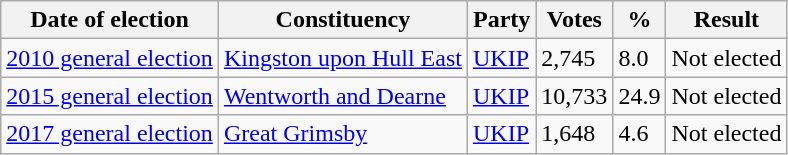<table class="wikitable">
<tr>
<th>Date of election</th>
<th>Constituency</th>
<th>Party</th>
<th>Votes</th>
<th>%</th>
<th>Result</th>
</tr>
<tr>
<td><a href='#'>2010 general election</a></td>
<td><a href='#'>Kingston upon Hull East</a></td>
<td><a href='#'>UKIP</a></td>
<td>2,745</td>
<td>8.0</td>
<td>Not elected</td>
</tr>
<tr>
<td><a href='#'>2015 general election</a></td>
<td><a href='#'>Wentworth and Dearne</a></td>
<td><a href='#'>UKIP</a></td>
<td>10,733</td>
<td>24.9</td>
<td>Not elected</td>
</tr>
<tr>
<td><a href='#'>2017 general election</a></td>
<td><a href='#'>Great Grimsby</a></td>
<td><a href='#'>UKIP</a></td>
<td>1,648</td>
<td>4.6</td>
<td>Not elected</td>
</tr>
</table>
